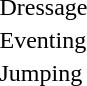<table>
<tr>
<td>Dressage</td>
<td></td>
<td></td>
<td></td>
</tr>
<tr>
<td>Eventing</td>
<td></td>
<td></td>
<td></td>
</tr>
<tr>
<td>Jumping</td>
<td></td>
<td></td>
<td></td>
</tr>
<tr>
</tr>
</table>
